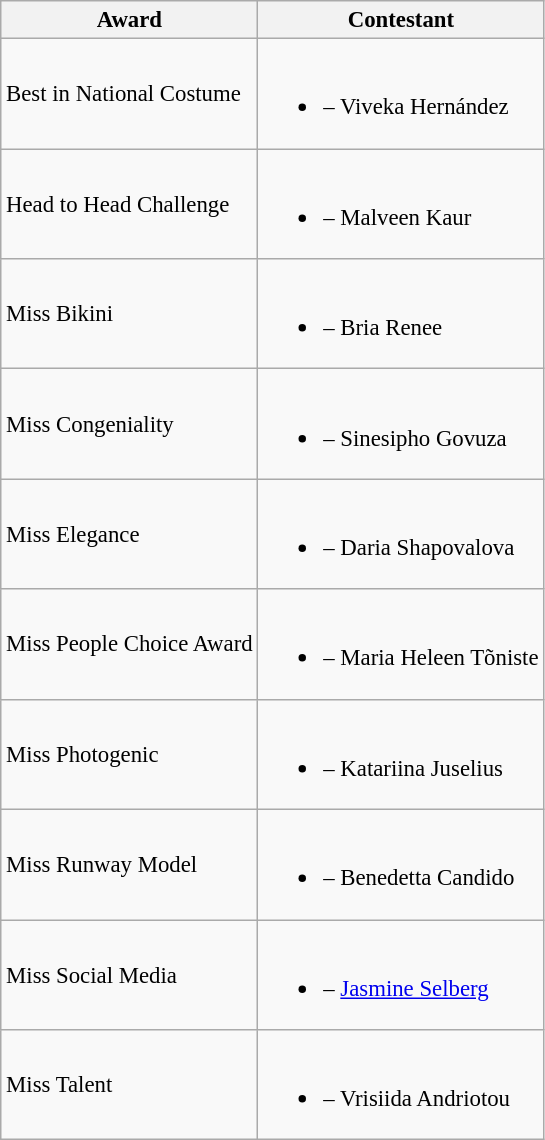<table class="wikitable" style="font-size: 95%;">
<tr>
<th>Award</th>
<th>Contestant</th>
</tr>
<tr>
<td>Best in National Costume</td>
<td><br><ul><li> – Viveka Hernández</li></ul></td>
</tr>
<tr>
<td>Head to Head Challenge</td>
<td><br><ul><li> – Malveen Kaur</li></ul></td>
</tr>
<tr>
<td>Miss Bikini</td>
<td><br><ul><li> – Bria Renee</li></ul></td>
</tr>
<tr>
<td>Miss Congeniality</td>
<td><br><ul><li> – Sinesipho Govuza</li></ul></td>
</tr>
<tr>
<td>Miss Elegance</td>
<td><br><ul><li> – Daria Shapovalova</li></ul></td>
</tr>
<tr>
<td>Miss People Choice Award</td>
<td><br><ul><li> – Maria Heleen Tõniste</li></ul></td>
</tr>
<tr>
<td>Miss Photogenic</td>
<td><br><ul><li> – Katariina Juselius</li></ul></td>
</tr>
<tr>
<td>Miss Runway Model</td>
<td><br><ul><li> – Benedetta Candido</li></ul></td>
</tr>
<tr>
<td>Miss Social Media</td>
<td><br><ul><li> – <a href='#'>Jasmine Selberg</a></li></ul></td>
</tr>
<tr>
<td>Miss Talent</td>
<td><br><ul><li> – Vrisiida Andriotou</li></ul></td>
</tr>
</table>
